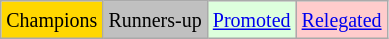<table class="wikitable">
<tr>
<td bgcolor=gold><small>Champions</small></td>
<td bgcolor=silver><small>Runners-up</small></td>
<td bgcolor="#DDFFDD"><small><a href='#'>Promoted</a></small></td>
<td bgcolor="#FFCCCC"><small><a href='#'>Relegated</a></small></td>
</tr>
</table>
